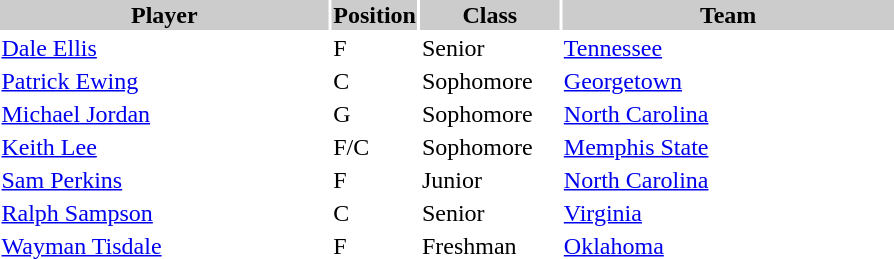<table style="width:600px" "border:'1' 'solid' 'gray'">
<tr>
<th style="background:#CCCCCC;width:40%">Player</th>
<th style="background:#CCCCCC;width:4%">Position</th>
<th style="background:#CCCCCC;width:16%">Class</th>
<th style="background:#CCCCCC;width:40%">Team</th>
</tr>
<tr>
<td><a href='#'>Dale Ellis</a></td>
<td>F</td>
<td>Senior</td>
<td><a href='#'>Tennessee</a></td>
</tr>
<tr>
<td><a href='#'>Patrick Ewing</a></td>
<td>C</td>
<td>Sophomore</td>
<td><a href='#'>Georgetown</a></td>
</tr>
<tr>
<td><a href='#'>Michael Jordan</a></td>
<td>G</td>
<td>Sophomore</td>
<td><a href='#'>North Carolina</a></td>
</tr>
<tr>
<td><a href='#'>Keith Lee</a></td>
<td>F/C</td>
<td>Sophomore</td>
<td><a href='#'>Memphis State</a></td>
</tr>
<tr>
<td><a href='#'>Sam Perkins</a></td>
<td>F</td>
<td>Junior</td>
<td><a href='#'>North Carolina</a></td>
</tr>
<tr>
<td><a href='#'>Ralph Sampson</a></td>
<td>C</td>
<td>Senior</td>
<td><a href='#'>Virginia</a></td>
</tr>
<tr>
<td><a href='#'>Wayman Tisdale</a></td>
<td>F</td>
<td>Freshman</td>
<td><a href='#'>Oklahoma</a></td>
</tr>
</table>
